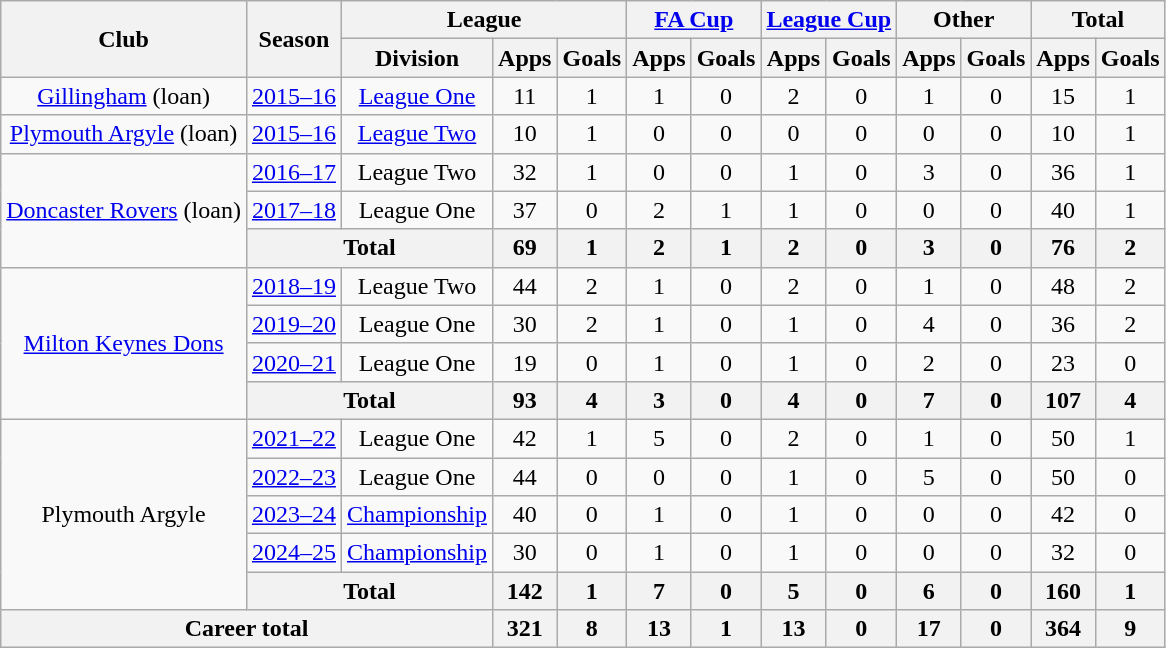<table class="wikitable" style="text-align:center">
<tr>
<th rowspan="2">Club</th>
<th rowspan="2">Season</th>
<th colspan="3">League</th>
<th colspan="2"><a href='#'>FA Cup</a></th>
<th colspan="2"><a href='#'>League Cup</a></th>
<th colspan="2">Other</th>
<th colspan="2">Total</th>
</tr>
<tr>
<th>Division</th>
<th>Apps</th>
<th>Goals</th>
<th>Apps</th>
<th>Goals</th>
<th>Apps</th>
<th>Goals</th>
<th>Apps</th>
<th>Goals</th>
<th>Apps</th>
<th>Goals</th>
</tr>
<tr>
<td><a href='#'>Gillingham</a> (loan)</td>
<td><a href='#'>2015–16</a></td>
<td><a href='#'>League One</a></td>
<td>11</td>
<td>1</td>
<td>1</td>
<td>0</td>
<td>2</td>
<td>0</td>
<td>1</td>
<td>0</td>
<td>15</td>
<td>1</td>
</tr>
<tr>
<td><a href='#'>Plymouth Argyle</a> (loan)</td>
<td><a href='#'>2015–16</a></td>
<td><a href='#'>League Two</a></td>
<td>10</td>
<td>1</td>
<td>0</td>
<td>0</td>
<td>0</td>
<td>0</td>
<td>0</td>
<td>0</td>
<td>10</td>
<td>1</td>
</tr>
<tr>
<td rowspan="3"><a href='#'>Doncaster Rovers</a> (loan)</td>
<td><a href='#'>2016–17</a></td>
<td>League Two</td>
<td>32</td>
<td>1</td>
<td>0</td>
<td>0</td>
<td>1</td>
<td>0</td>
<td>3</td>
<td>0</td>
<td>36</td>
<td>1</td>
</tr>
<tr>
<td><a href='#'>2017–18</a></td>
<td>League One</td>
<td>37</td>
<td>0</td>
<td>2</td>
<td>1</td>
<td>1</td>
<td>0</td>
<td>0</td>
<td>0</td>
<td>40</td>
<td>1</td>
</tr>
<tr>
<th colspan="2">Total</th>
<th>69</th>
<th>1</th>
<th>2</th>
<th>1</th>
<th>2</th>
<th>0</th>
<th>3</th>
<th>0</th>
<th>76</th>
<th>2</th>
</tr>
<tr>
<td rowspan="4"><a href='#'>Milton Keynes Dons</a></td>
<td><a href='#'>2018–19</a></td>
<td>League Two</td>
<td>44</td>
<td>2</td>
<td>1</td>
<td>0</td>
<td>2</td>
<td>0</td>
<td>1</td>
<td>0</td>
<td>48</td>
<td>2</td>
</tr>
<tr>
<td><a href='#'>2019–20</a></td>
<td>League One</td>
<td>30</td>
<td>2</td>
<td>1</td>
<td>0</td>
<td>1</td>
<td>0</td>
<td>4</td>
<td>0</td>
<td>36</td>
<td>2</td>
</tr>
<tr>
<td><a href='#'>2020–21</a></td>
<td>League One</td>
<td>19</td>
<td>0</td>
<td>1</td>
<td>0</td>
<td>1</td>
<td>0</td>
<td>2</td>
<td>0</td>
<td>23</td>
<td>0</td>
</tr>
<tr>
<th colspan="2">Total</th>
<th>93</th>
<th>4</th>
<th>3</th>
<th>0</th>
<th>4</th>
<th>0</th>
<th>7</th>
<th>0</th>
<th>107</th>
<th>4</th>
</tr>
<tr>
<td rowspan="5">Plymouth Argyle</td>
<td><a href='#'>2021–22</a></td>
<td>League One</td>
<td>42</td>
<td>1</td>
<td>5</td>
<td>0</td>
<td>2</td>
<td>0</td>
<td>1</td>
<td>0</td>
<td>50</td>
<td>1</td>
</tr>
<tr>
<td><a href='#'>2022–23</a></td>
<td>League One</td>
<td>44</td>
<td>0</td>
<td>0</td>
<td>0</td>
<td>1</td>
<td>0</td>
<td>5</td>
<td>0</td>
<td>50</td>
<td>0</td>
</tr>
<tr>
<td><a href='#'>2023–24</a></td>
<td><a href='#'>Championship</a></td>
<td>40</td>
<td>0</td>
<td>1</td>
<td>0</td>
<td>1</td>
<td>0</td>
<td>0</td>
<td>0</td>
<td>42</td>
<td>0</td>
</tr>
<tr>
<td><a href='#'>2024–25</a></td>
<td><a href='#'>Championship</a></td>
<td>30</td>
<td>0</td>
<td>1</td>
<td>0</td>
<td>1</td>
<td>0</td>
<td>0</td>
<td>0</td>
<td>32</td>
<td>0</td>
</tr>
<tr>
<th colspan="2">Total</th>
<th>142</th>
<th>1</th>
<th>7</th>
<th>0</th>
<th>5</th>
<th>0</th>
<th>6</th>
<th>0</th>
<th>160</th>
<th>1</th>
</tr>
<tr>
<th colspan="3">Career total</th>
<th>321</th>
<th>8</th>
<th>13</th>
<th>1</th>
<th>13</th>
<th>0</th>
<th>17</th>
<th>0</th>
<th>364</th>
<th>9</th>
</tr>
</table>
